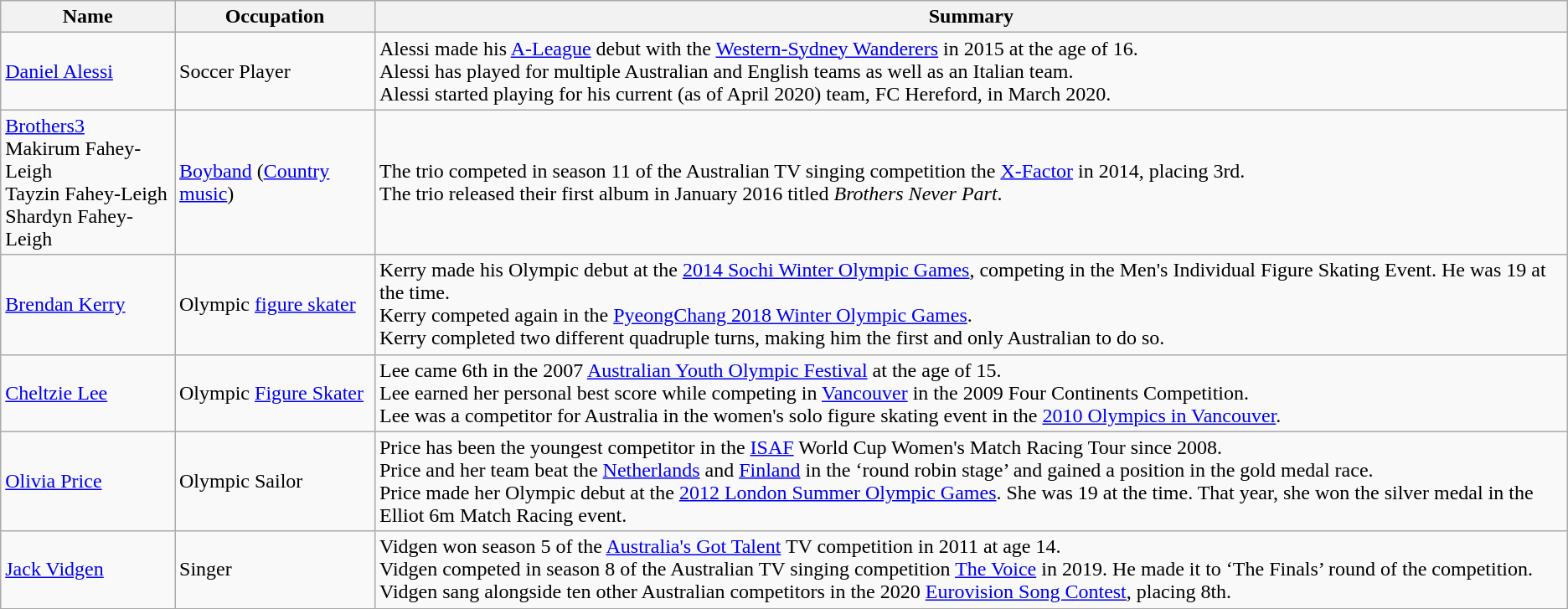<table class="wikitable">
<tr>
<th>Name</th>
<th>Occupation</th>
<th>Summary</th>
</tr>
<tr>
<td><a href='#'>Daniel Alessi</a></td>
<td>Soccer Player</td>
<td>Alessi made his <a href='#'>A-League</a> debut with the <a href='#'>Western-Sydney Wanderers</a> in 2015 at the age of 16.<br>Alessi has played for multiple Australian and English teams as well as an Italian team.<br>Alessi started playing for his current (as of April 2020) team, FC Hereford, in March 2020.</td>
</tr>
<tr>
<td><a href='#'>Brothers3</a><br>Makirum Fahey-Leigh<br>Tayzin Fahey-Leigh<br>Shardyn Fahey-Leigh</td>
<td><a href='#'>Boyband</a> (<a href='#'>Country music</a>)</td>
<td>The trio competed in season 11 of the Australian TV singing competition the <a href='#'>X-Factor</a> in 2014, placing 3rd.<br>The trio released their first album in January 2016 titled <em>Brothers Never Part</em>.</td>
</tr>
<tr>
<td><a href='#'>Brendan Kerry</a></td>
<td>Olympic <a href='#'>figure skater</a></td>
<td>Kerry made his Olympic debut at the <a href='#'>2014 Sochi Winter Olympic Games</a>, competing in the Men's Individual Figure Skating Event. He was 19 at the time.<br>Kerry competed again in the <a href='#'>PyeongChang 2018 Winter Olympic Games</a>.<br>Kerry completed two different quadruple turns, making him the first and only Australian to do so.</td>
</tr>
<tr>
<td><a href='#'>Cheltzie Lee</a></td>
<td>Olympic <a href='#'>Figure Skater</a></td>
<td>Lee came 6th in the 2007 <a href='#'>Australian Youth Olympic Festival</a> at the age of 15.<br>Lee earned her personal best score while competing in <a href='#'>Vancouver</a> in the 2009 Four Continents Competition.<br>Lee was a competitor for Australia in the women's solo figure skating event in the <a href='#'>2010 Olympics in Vancouver</a>.</td>
</tr>
<tr>
<td><a href='#'>Olivia Price</a></td>
<td>Olympic Sailor</td>
<td>Price has been the youngest competitor in the <a href='#'>ISAF</a> World Cup Women's Match Racing Tour since 2008.<br>Price and her team beat the <a href='#'>Netherlands</a> and <a href='#'>Finland</a> in the ‘round robin stage’ and gained a position in the gold medal race.<br>Price made her Olympic debut at the <a href='#'>2012 London Summer Olympic Games</a>. She was 19 at the time. That year, she won the silver medal in the Elliot 6m Match Racing event.</td>
</tr>
<tr>
<td><a href='#'>Jack Vidgen</a></td>
<td>Singer</td>
<td>Vidgen won season 5 of the <a href='#'>Australia's Got Talent</a> TV competition in 2011 at age 14.<br>Vidgen competed in season 8 of the Australian TV singing competition <a href='#'>The Voice</a> in 2019. He made it to ‘The Finals’ round of the competition.<br>Vidgen sang alongside ten other Australian competitors in the 2020 <a href='#'>Eurovision Song Contest</a>, placing 8th.</td>
</tr>
</table>
